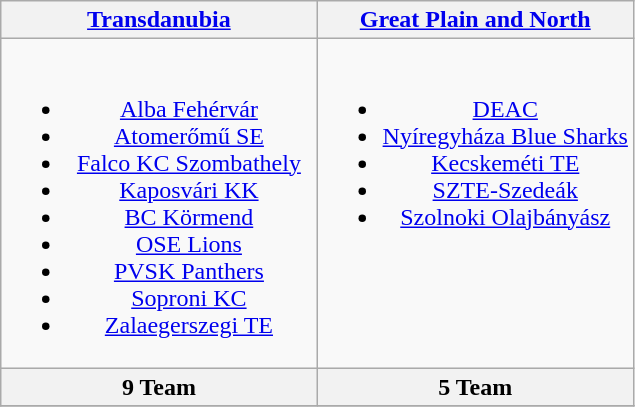<table class="wikitable" style="clear:right;white-space:nowrap;">
<tr>
<th width="50%"><a href='#'>Transdanubia</a></th>
<th width="50%"><a href='#'>Great Plain and North</a></th>
</tr>
<tr align="center" valign="top">
<td><br><ul><li><a href='#'>Alba Fehérvár</a></li><li><a href='#'>Atomerőmű SE</a></li><li><a href='#'>Falco KC Szombathely</a></li><li><a href='#'>Kaposvári KK</a></li><li><a href='#'>BC Körmend</a></li><li><a href='#'>OSE Lions</a></li><li><a href='#'>PVSK Panthers</a></li><li><a href='#'>Soproni KC</a></li><li><a href='#'>Zalaegerszegi TE</a></li></ul></td>
<td><br><ul><li><a href='#'>DEAC</a></li><li><a href='#'>Nyíregyháza Blue Sharks</a></li><li><a href='#'>Kecskeméti TE</a></li><li><a href='#'>SZTE-Szedeák</a></li><li><a href='#'>Szolnoki Olajbányász</a></li></ul></td>
</tr>
<tr>
<th>9 Team</th>
<th>5 Team</th>
</tr>
<tr>
</tr>
</table>
